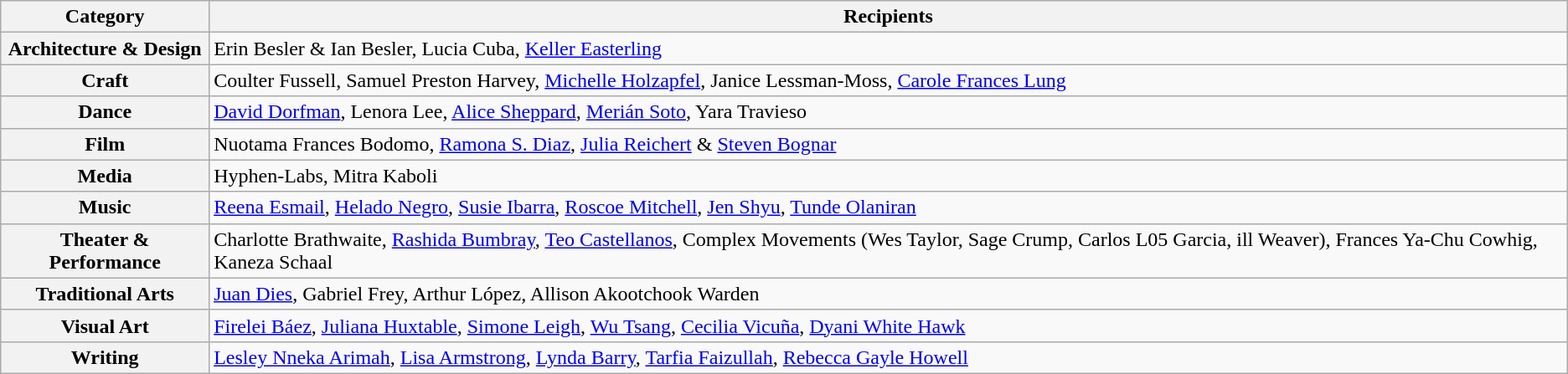<table class=wikitable>
<tr>
<th>Category</th>
<th>Recipients</th>
</tr>
<tr>
<th>Architecture & Design</th>
<td>Erin Besler & Ian Besler, Lucia Cuba, <a href='#'>Keller Easterling</a></td>
</tr>
<tr>
<th>Craft</th>
<td>Coulter Fussell, Samuel Preston Harvey, <a href='#'>Michelle Holzapfel</a>, Janice Lessman-Moss, <a href='#'>Carole Frances Lung</a></td>
</tr>
<tr>
<th>Dance</th>
<td><a href='#'>David Dorfman</a>, Lenora Lee, <a href='#'>Alice Sheppard</a>, <a href='#'>Merián Soto</a>, Yara Travieso</td>
</tr>
<tr>
<th>Film</th>
<td>Nuotama Frances Bodomo, <a href='#'>Ramona S. Diaz</a>, <a href='#'>Julia Reichert</a> & <a href='#'>Steven Bognar</a></td>
</tr>
<tr>
<th>Media</th>
<td>Hyphen-Labs, Mitra Kaboli</td>
</tr>
<tr>
<th>Music</th>
<td><a href='#'>Reena Esmail</a>, <a href='#'>Helado Negro</a>, <a href='#'>Susie Ibarra</a>, <a href='#'>Roscoe Mitchell</a>, <a href='#'>Jen Shyu</a>, <a href='#'>Tunde Olaniran</a></td>
</tr>
<tr>
<th>Theater & Performance</th>
<td>Charlotte Brathwaite, <a href='#'>Rashida Bumbray</a>, <a href='#'>Teo Castellanos</a>, Complex Movements (Wes Taylor, Sage Crump, Carlos L05 Garcia, ill Weaver), Frances Ya-Chu Cowhig, Kaneza Schaal</td>
</tr>
<tr>
<th>Traditional Arts</th>
<td><a href='#'>Juan Dies</a>, Gabriel Frey, Arthur López, Allison Akootchook Warden</td>
</tr>
<tr>
<th>Visual Art</th>
<td><a href='#'>Firelei Báez</a>, <a href='#'>Juliana Huxtable</a>, <a href='#'>Simone Leigh</a>, <a href='#'>Wu Tsang</a>, <a href='#'>Cecilia Vicuña</a>, <a href='#'>Dyani White Hawk</a></td>
</tr>
<tr>
<th>Writing</th>
<td><a href='#'>Lesley Nneka Arimah</a>, <a href='#'>Lisa Armstrong</a>, <a href='#'>Lynda Barry</a>, <a href='#'>Tarfia Faizullah</a>, <a href='#'>Rebecca Gayle Howell</a></td>
</tr>
</table>
